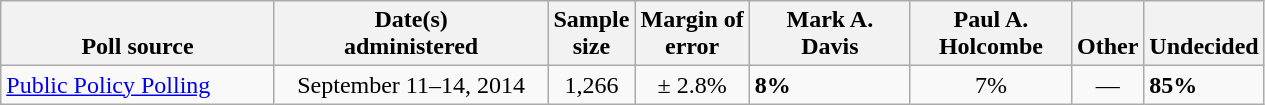<table class="wikitable">
<tr valign= bottom>
<th style="width:175px;">Poll source</th>
<th style="width:175px;">Date(s)<br>administered</th>
<th class=small>Sample<br>size</th>
<th class=small>Margin of<br>error</th>
<th style="width:100px;">Mark A.<br>Davis</th>
<th style="width:100px;">Paul A.<br>Holcombe</th>
<th>Other</th>
<th>Undecided</th>
</tr>
<tr>
<td><a href='#'>Public Policy Polling</a></td>
<td align=center>September 11–14, 2014</td>
<td align=center>1,266</td>
<td align=center>± 2.8%</td>
<td><strong>8%</strong></td>
<td align=center>7%</td>
<td align=center>—</td>
<td><strong>85%</strong></td>
</tr>
</table>
